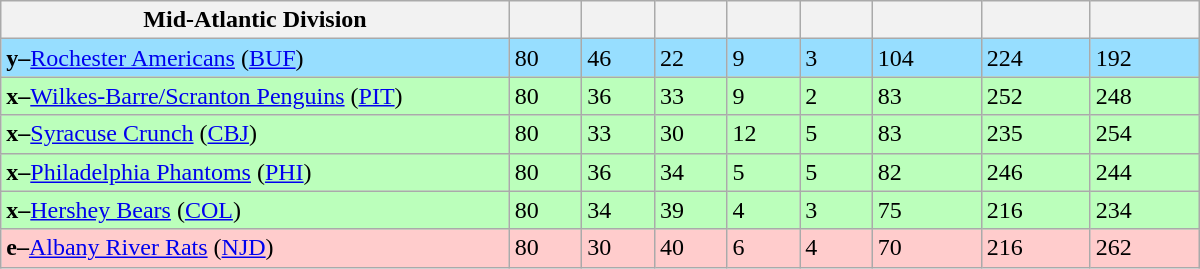<table class="wikitable" style="width:50em">
<tr>
<th width="35%">Mid-Atlantic Division</th>
<th width="5%"></th>
<th width="5%"></th>
<th width="5%"></th>
<th width="5%"></th>
<th width="5%"></th>
<th width="7.5%"></th>
<th width="7.5%"></th>
<th width="7.5%"></th>
</tr>
<tr bgcolor="#97DEFF">
<td><strong>y–</strong><a href='#'>Rochester Americans</a> (<a href='#'>BUF</a>)</td>
<td>80</td>
<td>46</td>
<td>22</td>
<td>9</td>
<td>3</td>
<td>104</td>
<td>224</td>
<td>192</td>
</tr>
<tr bgcolor="#bbffbb">
<td><strong>x–</strong><a href='#'>Wilkes-Barre/Scranton Penguins</a> (<a href='#'>PIT</a>)</td>
<td>80</td>
<td>36</td>
<td>33</td>
<td>9</td>
<td>2</td>
<td>83</td>
<td>252</td>
<td>248</td>
</tr>
<tr bgcolor="#bbffbb">
<td><strong>x–</strong><a href='#'>Syracuse Crunch</a> (<a href='#'>CBJ</a>)</td>
<td>80</td>
<td>33</td>
<td>30</td>
<td>12</td>
<td>5</td>
<td>83</td>
<td>235</td>
<td>254</td>
</tr>
<tr bgcolor="#bbffbb">
<td><strong>x–</strong><a href='#'>Philadelphia Phantoms</a> (<a href='#'>PHI</a>)</td>
<td>80</td>
<td>36</td>
<td>34</td>
<td>5</td>
<td>5</td>
<td>82</td>
<td>246</td>
<td>244</td>
</tr>
<tr bgcolor="#bbffbb">
<td><strong>x–</strong><a href='#'>Hershey Bears</a> (<a href='#'>COL</a>)</td>
<td>80</td>
<td>34</td>
<td>39</td>
<td>4</td>
<td>3</td>
<td>75</td>
<td>216</td>
<td>234</td>
</tr>
<tr bgcolor="#ffcccc">
<td><strong>e–</strong><a href='#'>Albany River Rats</a> (<a href='#'>NJD</a>)</td>
<td>80</td>
<td>30</td>
<td>40</td>
<td>6</td>
<td>4</td>
<td>70</td>
<td>216</td>
<td>262</td>
</tr>
</table>
